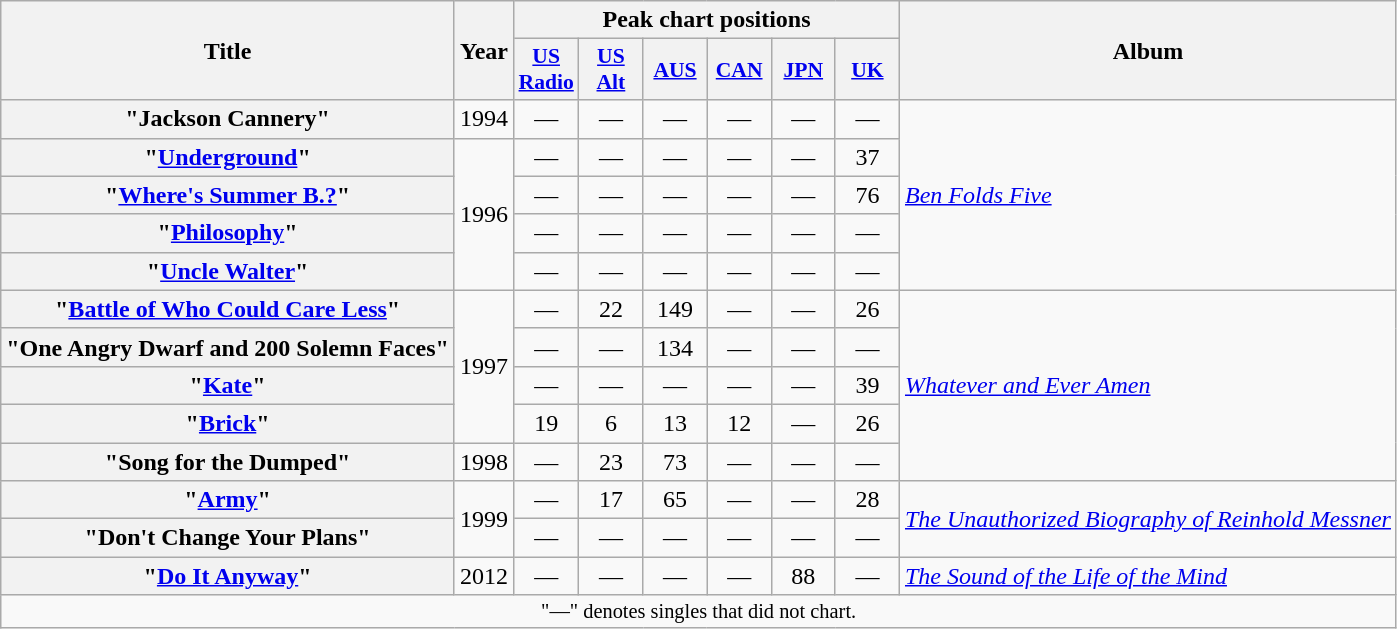<table class="wikitable plainrowheaders" style="text-align: center">
<tr>
<th scope="col" rowspan="2">Title</th>
<th scope="col" rowspan="2">Year</th>
<th scope="col" colspan="6">Peak chart positions</th>
<th scope="col" rowspan="2">Album</th>
</tr>
<tr>
<th scope="col" style="width:2.5em;font-size:90%;"><a href='#'>US<br>Radio</a><br></th>
<th scope="col" style="width:2.5em;font-size:90%;"><a href='#'>US Alt</a><br></th>
<th scope="col" style="width:2.5em;font-size:90%;"><a href='#'>AUS</a><br></th>
<th scope="col" style="width:2.5em;font-size:90%;"><a href='#'>CAN</a><br></th>
<th scope="col" style="width:2.5em;font-size:90%;"><a href='#'>JPN</a><br></th>
<th scope="col" style="width:2.5em;font-size:90%;"><a href='#'>UK</a><br></th>
</tr>
<tr>
<th scope="row">"Jackson Cannery"</th>
<td rowspan="1">1994</td>
<td>—</td>
<td>—</td>
<td>—</td>
<td>—</td>
<td>—</td>
<td>—</td>
<td style="text-align:left;" rowspan="5"><em><a href='#'>Ben Folds Five</a></em></td>
</tr>
<tr>
<th scope="row">"<a href='#'>Underground</a>"</th>
<td rowspan="4">1996</td>
<td>—</td>
<td>—</td>
<td>—</td>
<td>—</td>
<td>—</td>
<td>37</td>
</tr>
<tr>
<th scope="row">"<a href='#'>Where's Summer B.?</a>"</th>
<td>—</td>
<td>—</td>
<td>—</td>
<td>—</td>
<td>—</td>
<td>76</td>
</tr>
<tr>
<th scope="row">"<a href='#'>Philosophy</a>"</th>
<td>—</td>
<td>—</td>
<td>—</td>
<td>—</td>
<td>—</td>
<td>—</td>
</tr>
<tr>
<th scope="row">"<a href='#'>Uncle Walter</a>"</th>
<td>—</td>
<td>—</td>
<td>—</td>
<td>—</td>
<td>—</td>
<td>—</td>
</tr>
<tr>
<th scope="row">"<a href='#'>Battle of Who Could Care Less</a>"</th>
<td rowspan="4">1997</td>
<td>—</td>
<td>22</td>
<td>149</td>
<td>—</td>
<td>—</td>
<td>26</td>
<td style="text-align:left;" rowspan="5"><em><a href='#'>Whatever and Ever Amen</a></em></td>
</tr>
<tr>
<th scope="row">"One Angry Dwarf and 200 Solemn Faces"</th>
<td>—</td>
<td>—</td>
<td>134</td>
<td>—</td>
<td>—</td>
<td>—</td>
</tr>
<tr>
<th scope="row">"<a href='#'>Kate</a>"</th>
<td>—</td>
<td>—</td>
<td>—</td>
<td>—</td>
<td>—</td>
<td>39</td>
</tr>
<tr>
<th scope="row">"<a href='#'>Brick</a>"</th>
<td>19</td>
<td>6</td>
<td>13</td>
<td>12</td>
<td>—</td>
<td>26</td>
</tr>
<tr>
<th scope="row">"Song for the Dumped"</th>
<td>1998</td>
<td>—</td>
<td>23</td>
<td>73</td>
<td>—</td>
<td>—</td>
<td>—</td>
</tr>
<tr>
<th scope="row">"<a href='#'>Army</a>"</th>
<td rowspan="2">1999</td>
<td>—</td>
<td>17</td>
<td>65</td>
<td>—</td>
<td>—</td>
<td>28</td>
<td style="text-align:left;" rowspan="2"><em><a href='#'>The Unauthorized Biography of Reinhold Messner</a></em></td>
</tr>
<tr>
<th scope="row">"Don't Change Your Plans"</th>
<td>—</td>
<td>—</td>
<td>—</td>
<td>—</td>
<td>—</td>
<td>—</td>
</tr>
<tr>
<th scope="row">"<a href='#'>Do It Anyway</a>"</th>
<td>2012</td>
<td>—</td>
<td>—</td>
<td>—</td>
<td>—</td>
<td>88</td>
<td>—</td>
<td align=left><em><a href='#'>The Sound of the Life of the Mind</a></em></td>
</tr>
<tr>
<td colspan="16" style="text-align:center; font-size:85%">"—" denotes singles that did not chart.</td>
</tr>
</table>
